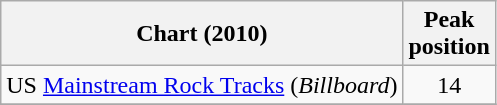<table class="wikitable">
<tr>
<th>Chart (2010)</th>
<th>Peak<br>position</th>
</tr>
<tr>
<td>US <a href='#'>Mainstream Rock Tracks</a> (<em>Billboard</em>)</td>
<td align="center">14</td>
</tr>
<tr>
</tr>
</table>
